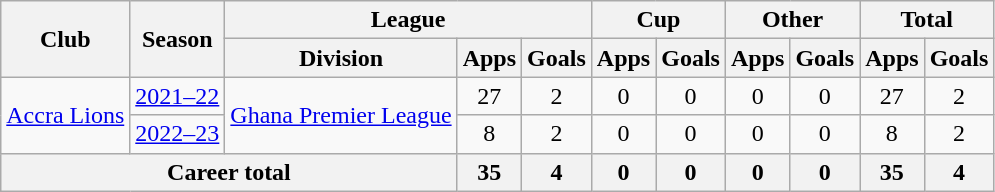<table class="wikitable" style="text-align:center">
<tr>
<th rowspan="2">Club</th>
<th rowspan="2">Season</th>
<th colspan="3">League</th>
<th colspan="2">Cup</th>
<th colspan="2">Other</th>
<th colspan="2">Total</th>
</tr>
<tr>
<th>Division</th>
<th>Apps</th>
<th>Goals</th>
<th>Apps</th>
<th>Goals</th>
<th>Apps</th>
<th>Goals</th>
<th>Apps</th>
<th>Goals</th>
</tr>
<tr>
<td rowspan="2"><a href='#'>Accra Lions</a></td>
<td><a href='#'>2021–22</a></td>
<td rowspan="2"><a href='#'>Ghana Premier League</a></td>
<td>27</td>
<td>2</td>
<td>0</td>
<td>0</td>
<td>0</td>
<td>0</td>
<td>27</td>
<td>2</td>
</tr>
<tr>
<td><a href='#'>2022–23</a></td>
<td>8</td>
<td>2</td>
<td>0</td>
<td>0</td>
<td>0</td>
<td>0</td>
<td>8</td>
<td>2</td>
</tr>
<tr>
<th colspan=3>Career total</th>
<th>35</th>
<th>4</th>
<th>0</th>
<th>0</th>
<th>0</th>
<th>0</th>
<th>35</th>
<th>4</th>
</tr>
</table>
